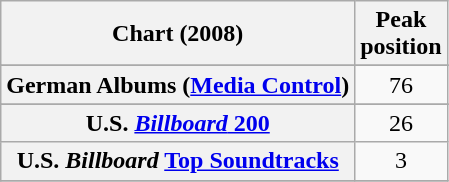<table class="wikitable sortable plainrowheaders" style="text-align:center;">
<tr>
<th>Chart (2008)</th>
<th>Peak<br>position</th>
</tr>
<tr>
</tr>
<tr>
<th scope="row">German Albums (<a href='#'>Media Control</a>)</th>
<td>76</td>
</tr>
<tr>
</tr>
<tr>
<th scope="row">U.S. <a href='#'><em>Billboard</em> 200</a></th>
<td>26</td>
</tr>
<tr>
<th scope="row">U.S. <em>Billboard</em> <a href='#'>Top Soundtracks</a></th>
<td>3</td>
</tr>
<tr>
</tr>
</table>
